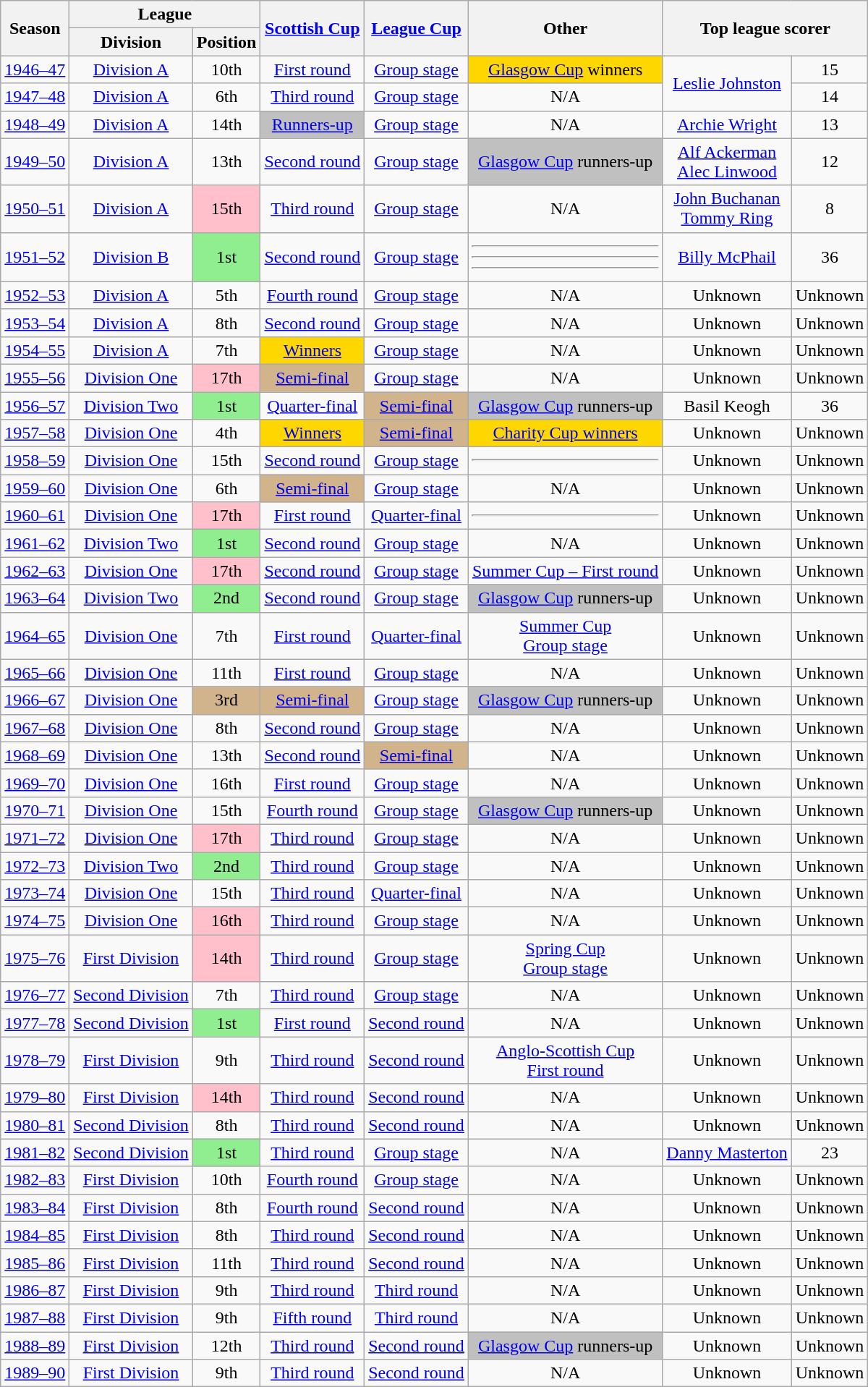<table class="wikitable" style="text-align: center">
<tr>
<th scope="col" rowspan=2>Season</th>
<th colspan=2>League</th>
<th scope="col" rowspan=2><a href='#'>Scottish Cup</a></th>
<th scope="col" rowspan=2><a href='#'>League Cup</a></th>
<th scope="col" rowspan=2>Other</th>
<th scope="col" rowspan=2 colspan=2>Top league scorer</th>
</tr>
<tr>
<th scope="col">Division</th>
<th scope="col">Position</th>
</tr>
<tr>
<td scope=row><a href='#'>1946–47</a></td>
<td><a href='#'>Division A</a></td>
<td>10th</td>
<td><a href='#'>First round</a></td>
<td><a href='#'>Group stage</a></td>
<td bgcolor=gold><a href='#'>Glasgow Cup</a> winners</td>
<td rowspan = 2><a href='#'>Leslie Johnston</a></td>
<td>15</td>
</tr>
<tr>
<td scope=row><a href='#'>1947–48</a></td>
<td><a href='#'>Division A</a></td>
<td>6th</td>
<td><a href='#'>Third round</a></td>
<td><a href='#'>Group stage</a></td>
<td>N/A</td>
<td>14</td>
</tr>
<tr>
<td scope=row><a href='#'>1948–49</a></td>
<td><a href='#'>Division A</a></td>
<td>14th</td>
<td bgcolor=silver><a href='#'>Runners-up</a></td>
<td><a href='#'>Group stage</a></td>
<td>N/A</td>
<td><a href='#'>Archie Wright</a></td>
<td>13</td>
</tr>
<tr>
<td scope=row><a href='#'>1949–50</a></td>
<td><a href='#'>Division A</a></td>
<td>13th</td>
<td><a href='#'>Second round</a></td>
<td><a href='#'>Group stage</a></td>
<td bgcolor=silver><a href='#'>Glasgow Cup</a> runners-up</td>
<td><a href='#'>Alf Ackerman</a><br><a href='#'>Alec Linwood</a></td>
<td>12</td>
</tr>
<tr>
<td scope=row><a href='#'>1950–51</a></td>
<td><a href='#'>Division A</a></td>
<td bgcolor=pink>15th</td>
<td><a href='#'>Third round</a></td>
<td><a href='#'>Group stage</a></td>
<td>N/A</td>
<td><a href='#'>John Buchanan</a><br><a href='#'>Tommy Ring</a></td>
<td>8</td>
</tr>
<tr>
<td scope=row><a href='#'>1951–52</a></td>
<td><a href='#'>Division B</a></td>
<td bgcolor=lightgreen>1st</td>
<td><a href='#'>Second round</a></td>
<td><a href='#'>Group stage</a></td>
<td><div></div><hr><div></div><hr><div></div><hr><div></div></td>
<td><a href='#'>Billy McPhail</a></td>
<td>36</td>
</tr>
<tr>
<td scope=row><a href='#'>1952–53</a></td>
<td><a href='#'>Division A</a></td>
<td>5th</td>
<td><a href='#'>Fourth round</a></td>
<td><a href='#'>Group stage</a></td>
<td>N/A</td>
<td>Unknown</td>
<td>Unknown</td>
</tr>
<tr>
<td scope=row><a href='#'>1953–54</a></td>
<td><a href='#'>Division A</a></td>
<td>8th</td>
<td><a href='#'>Second round</a></td>
<td><a href='#'>Group stage</a></td>
<td>N/A</td>
<td>Unknown</td>
<td>Unknown</td>
</tr>
<tr>
<td scope=row><a href='#'>1954–55</a></td>
<td><a href='#'>Division A</a></td>
<td>7th</td>
<td bgcolor=gold><a href='#'>Winners</a></td>
<td><a href='#'>Group stage</a></td>
<td>N/A</td>
<td>Unknown</td>
<td>Unknown</td>
</tr>
<tr>
<td scope=row><a href='#'>1955–56</a></td>
<td><a href='#'>Division One</a></td>
<td bgcolor=pink>17th</td>
<td bgcolor=#D2B48C><a href='#'>Semi-final</a></td>
<td><a href='#'>Group stage</a></td>
<td>N/A</td>
<td>Unknown</td>
<td>Unknown</td>
</tr>
<tr>
<td scope=row><a href='#'>1956–57</a></td>
<td><a href='#'>Division Two</a></td>
<td bgcolor=lightgreen>1st</td>
<td><a href='#'>Quarter-final</a></td>
<td bgcolor=#D2B48C><a href='#'>Semi-final</a></td>
<td bgcolor=silver><a href='#'>Glasgow Cup</a> runners-up</td>
<td>Basil Keogh</td>
<td>36</td>
</tr>
<tr>
<td scope=row><a href='#'>1957–58</a></td>
<td><a href='#'>Division One</a></td>
<td>4th</td>
<td bgcolor=gold><a href='#'>Winners</a></td>
<td bgcolor=#D2B48C><a href='#'>Semi-final</a></td>
<td bgcolor=gold><a href='#'>Charity Cup winners</a></td>
<td>Unknown</td>
<td>Unknown</td>
</tr>
<tr>
<td scope=row><a href='#'>1958–59</a></td>
<td><a href='#'>Division One</a></td>
<td>15th</td>
<td><a href='#'>Second round</a></td>
<td><a href='#'>Group stage</a></td>
<td><div></div><hr><div> </div></td>
<td>Unknown</td>
<td>Unknown</td>
</tr>
<tr>
<td scope=row><a href='#'>1959–60</a></td>
<td><a href='#'>Division One</a></td>
<td>6th</td>
<td bgcolor=#D2B48C><a href='#'>Semi-final</a></td>
<td><a href='#'>Group stage</a></td>
<td>N/A</td>
<td>Unknown</td>
<td>Unknown</td>
</tr>
<tr>
<td scope=row><a href='#'>1960–61</a></td>
<td><a href='#'>Division One</a></td>
<td bgcolor=pink>17th</td>
<td><a href='#'>First round</a></td>
<td><a href='#'>Quarter-final</a></td>
<td><div></div><hr><div></div></td>
<td>Unknown</td>
<td>Unknown</td>
</tr>
<tr>
<td scope=row><a href='#'>1961–62</a></td>
<td><a href='#'>Division Two</a></td>
<td bgcolor=lightgreen>1st</td>
<td><a href='#'>Second round</a></td>
<td><a href='#'>Group stage</a></td>
<td>N/A</td>
<td>Unknown</td>
<td>Unknown</td>
</tr>
<tr>
<td scope=row><a href='#'>1962–63</a></td>
<td><a href='#'>Division One</a></td>
<td bgcolor=pink>17th</td>
<td><a href='#'>Second round</a></td>
<td><a href='#'>Group stage</a></td>
<td><a href='#'>Summer Cup – First round</a></td>
<td>Unknown</td>
<td>Unknown</td>
</tr>
<tr>
<td scope=row><a href='#'>1963–64</a></td>
<td><a href='#'>Division Two</a></td>
<td bgcolor=lightgreen>2nd</td>
<td><a href='#'>Second round</a></td>
<td><a href='#'>Group stage</a></td>
<td bgcolor=silver><a href='#'>Glasgow Cup</a> runners-up</td>
<td>Unknown</td>
<td>Unknown</td>
</tr>
<tr>
<td scope=row><a href='#'>1964–65</a></td>
<td><a href='#'>Division One</a></td>
<td>7th</td>
<td><a href='#'>First round</a></td>
<td><a href='#'>Quarter-final</a></td>
<td><a href='#'>Summer Cup<br>Group stage</a></td>
<td>Unknown</td>
<td>Unknown</td>
</tr>
<tr>
<td scope=row><a href='#'>1965–66</a></td>
<td><a href='#'>Division One</a></td>
<td>11th</td>
<td><a href='#'>First round</a></td>
<td><a href='#'>Group stage</a></td>
<td>N/A</td>
<td>Unknown</td>
<td>Unknown</td>
</tr>
<tr>
<td scope=row><a href='#'>1966–67</a></td>
<td><a href='#'>Division One</a></td>
<td bgcolor=#D2B48C>3rd</td>
<td bgcolor=#D2B48C><a href='#'>Semi-final</a></td>
<td><a href='#'>Group stage</a></td>
<td bgcolor=silver><a href='#'>Glasgow Cup</a> runners-up</td>
<td>Unknown</td>
<td>Unknown</td>
</tr>
<tr>
<td scope=row><a href='#'>1967–68</a></td>
<td><a href='#'>Division One</a></td>
<td>8th</td>
<td><a href='#'>Second round</a></td>
<td><a href='#'>Group stage</a></td>
<td>N/A</td>
<td>Unknown</td>
<td>Unknown</td>
</tr>
<tr>
<td scope=row><a href='#'>1968–69</a></td>
<td><a href='#'>Division One</a></td>
<td>13th</td>
<td><a href='#'>Second round</a></td>
<td bgcolor=#D2B48C><a href='#'>Semi-final</a></td>
<td>N/A</td>
<td>Unknown</td>
<td>Unknown</td>
</tr>
<tr>
<td scope=row><a href='#'>1969–70</a></td>
<td><a href='#'>Division One</a></td>
<td>16th</td>
<td><a href='#'>First round</a></td>
<td><a href='#'>Group stage</a></td>
<td>N/A</td>
<td>Unknown</td>
<td>Unknown</td>
</tr>
<tr>
<td scope=row><a href='#'>1970–71</a></td>
<td><a href='#'>Division One</a></td>
<td>15th</td>
<td><a href='#'>Fourth round</a></td>
<td><a href='#'>Group stage</a></td>
<td bgcolor=silver><a href='#'>Glasgow Cup</a> runners-up</td>
<td>Unknown</td>
<td>Unknown</td>
</tr>
<tr>
<td scope=row><a href='#'>1971–72</a></td>
<td><a href='#'>Division One</a></td>
<td bgcolor=pink>17th</td>
<td><a href='#'>Third round</a></td>
<td><a href='#'>Group stage</a></td>
<td>N/A</td>
<td>Unknown</td>
<td>Unknown</td>
</tr>
<tr>
<td scope=row><a href='#'>1972–73</a></td>
<td><a href='#'>Division Two</a></td>
<td bgcolor=lightgreen>2nd</td>
<td><a href='#'>Third round</a></td>
<td><a href='#'>Group stage</a></td>
<td>N/A</td>
<td>Unknown</td>
<td>Unknown</td>
</tr>
<tr>
<td scope=row><a href='#'>1973–74</a></td>
<td><a href='#'>Division One</a></td>
<td>15th</td>
<td><a href='#'>Third round</a></td>
<td><a href='#'>Quarter-final</a></td>
<td>N/A</td>
<td>Unknown</td>
<td>Unknown</td>
</tr>
<tr>
<td scope=row><a href='#'>1974–75</a></td>
<td><a href='#'>Division One</a></td>
<td bgcolor=pink>16th</td>
<td><a href='#'>Third round</a></td>
<td><a href='#'>Group stage</a></td>
<td>N/A</td>
<td>Unknown</td>
<td>Unknown</td>
</tr>
<tr>
<td scope=row><a href='#'>1975–76</a></td>
<td><a href='#'>First Division</a></td>
<td bgcolor=pink>14th</td>
<td><a href='#'>Third round</a></td>
<td><a href='#'>Group stage</a></td>
<td><a href='#'>Spring Cup<br>Group stage</a></td>
<td>Unknown</td>
<td>Unknown</td>
</tr>
<tr>
<td scope=row><a href='#'>1976–77</a></td>
<td><a href='#'>Second Division</a></td>
<td>7th</td>
<td><a href='#'>Third round</a></td>
<td><a href='#'>Group stage</a></td>
<td>N/A</td>
<td>Unknown</td>
<td>Unknown</td>
</tr>
<tr>
<td scope=row><a href='#'>1977–78</a></td>
<td><a href='#'>Second Division</a></td>
<td bgcolor=lightgreen>1st</td>
<td><a href='#'>First round</a></td>
<td><a href='#'>Second round</a></td>
<td>N/A</td>
<td>Unknown</td>
<td>Unknown</td>
</tr>
<tr>
<td scope=row><a href='#'>1978–79</a></td>
<td><a href='#'>First Division</a></td>
<td>9th</td>
<td><a href='#'>Third round</a></td>
<td><a href='#'>Second round</a></td>
<td><a href='#'>Anglo-Scottish Cup<br>First round</a></td>
<td>Unknown</td>
<td>Unknown</td>
</tr>
<tr>
<td scope=row><a href='#'>1979–80</a></td>
<td><a href='#'>First Division</a></td>
<td bgcolor=pink>14th</td>
<td><a href='#'>Third round</a></td>
<td><a href='#'>Second round</a></td>
<td>N/A</td>
<td>Unknown</td>
<td>Unknown</td>
</tr>
<tr>
<td scope=row><a href='#'>1980–81</a></td>
<td><a href='#'>Second Division</a></td>
<td>8th</td>
<td><a href='#'>Third round</a></td>
<td><a href='#'>Second round</a></td>
<td>N/A</td>
<td>Unknown</td>
<td>Unknown</td>
</tr>
<tr>
<td scope=row><a href='#'>1981–82</a></td>
<td><a href='#'>Second Division</a></td>
<td bgcolor=lightgreen>1st</td>
<td><a href='#'>Third round</a></td>
<td><a href='#'>Group stage</a></td>
<td>N/A</td>
<td><a href='#'>Danny Masterton</a></td>
<td>23</td>
</tr>
<tr>
<td scope=row><a href='#'>1982–83</a></td>
<td><a href='#'>First Division</a></td>
<td>10th</td>
<td><a href='#'>Fourth round</a></td>
<td><a href='#'>Group stage</a></td>
<td>N/A</td>
<td>Unknown</td>
<td>Unknown</td>
</tr>
<tr>
<td scope=row><a href='#'>1983–84</a></td>
<td><a href='#'>First Division</a></td>
<td>8th</td>
<td><a href='#'>Fourth round</a></td>
<td><a href='#'>Second round</a></td>
<td>N/A</td>
<td>Unknown</td>
<td>Unknown</td>
</tr>
<tr>
<td scope=row><a href='#'>1984–85</a></td>
<td><a href='#'>First Division</a></td>
<td>8th</td>
<td><a href='#'>Third round</a></td>
<td><a href='#'>Second round</a></td>
<td>N/A</td>
<td>Unknown</td>
<td>Unknown</td>
</tr>
<tr>
<td scope=row><a href='#'>1985–86</a></td>
<td><a href='#'>First Division</a></td>
<td>11th</td>
<td><a href='#'>Third round</a></td>
<td><a href='#'>Second round</a></td>
<td>N/A</td>
<td>Unknown</td>
<td>Unknown</td>
</tr>
<tr>
<td scope=row><a href='#'>1986–87</a></td>
<td><a href='#'>First Division</a></td>
<td>9th</td>
<td><a href='#'>Third round</a></td>
<td><a href='#'>Third round</a></td>
<td>N/A</td>
<td>Unknown</td>
<td>Unknown</td>
</tr>
<tr>
<td scope=row><a href='#'>1987–88</a></td>
<td><a href='#'>First Division</a></td>
<td>9th</td>
<td><a href='#'>Fifth round</a></td>
<td><a href='#'>Third round</a></td>
<td>N/A</td>
<td>Unknown</td>
<td>Unknown</td>
</tr>
<tr>
<td scope=row><a href='#'>1988–89</a></td>
<td><a href='#'>First Division</a></td>
<td>12th</td>
<td><a href='#'>Third round</a></td>
<td><a href='#'>Second round</a></td>
<td bgcolor=silver><a href='#'>Glasgow Cup</a> runners-up</td>
<td>Unknown</td>
<td>Unknown</td>
</tr>
<tr>
<td scope=row><a href='#'>1989–90</a></td>
<td><a href='#'>First Division</a></td>
<td>9th</td>
<td><a href='#'>Third round</a></td>
<td><a href='#'>Second round</a></td>
<td>N/A</td>
<td>Unknown</td>
<td>Unknown</td>
</tr>
</table>
